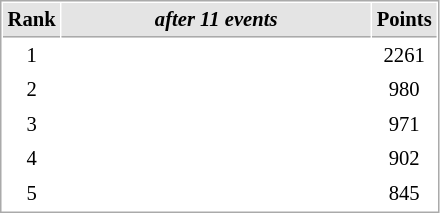<table cellspacing="1" cellpadding="3" style="border:1px solid #aaa; font-size:86%;">
<tr style="background:#e4e4e4;">
<th style="border-bottom:1px solid #aaa; width:10px;">Rank</th>
<th style="border-bottom:1px solid #aaa; width:200px;"><em>after 11 events</em></th>
<th style="border-bottom:1px solid #aaa; width:20px;">Points</th>
</tr>
<tr>
<td align=center>1</td>
<td></td>
<td align=center>2261</td>
</tr>
<tr>
<td align=center>2</td>
<td></td>
<td align=center>980</td>
</tr>
<tr>
<td align=center>3</td>
<td></td>
<td align=center>971</td>
</tr>
<tr>
<td align=center>4</td>
<td></td>
<td align=center>902</td>
</tr>
<tr>
<td align=center>5</td>
<td></td>
<td align=center>845</td>
</tr>
</table>
